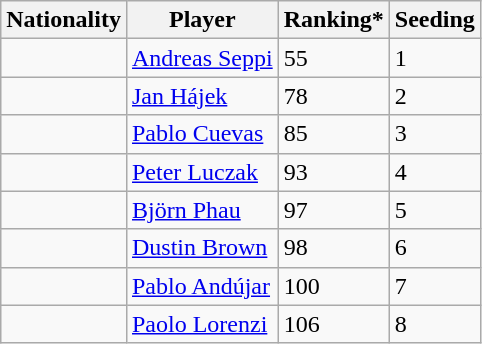<table class="wikitable" border="1">
<tr>
<th>Nationality</th>
<th>Player</th>
<th>Ranking*</th>
<th>Seeding</th>
</tr>
<tr>
<td></td>
<td><a href='#'>Andreas Seppi</a></td>
<td>55</td>
<td>1</td>
</tr>
<tr>
<td></td>
<td><a href='#'>Jan Hájek</a></td>
<td>78</td>
<td>2</td>
</tr>
<tr>
<td></td>
<td><a href='#'>Pablo Cuevas</a></td>
<td>85</td>
<td>3</td>
</tr>
<tr>
<td></td>
<td><a href='#'>Peter Luczak</a></td>
<td>93</td>
<td>4</td>
</tr>
<tr>
<td></td>
<td><a href='#'>Björn Phau</a></td>
<td>97</td>
<td>5</td>
</tr>
<tr>
<td></td>
<td><a href='#'>Dustin Brown</a></td>
<td>98</td>
<td>6</td>
</tr>
<tr>
<td></td>
<td><a href='#'>Pablo Andújar</a></td>
<td>100</td>
<td>7</td>
</tr>
<tr>
<td></td>
<td><a href='#'>Paolo Lorenzi</a></td>
<td>106</td>
<td>8</td>
</tr>
</table>
